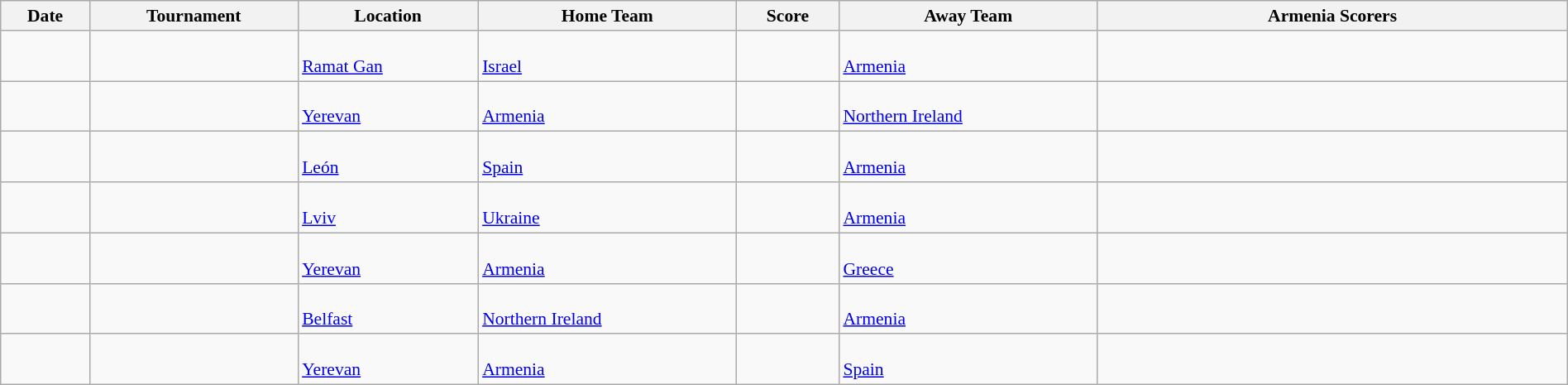<table class="wikitable" width=100% style="font-size: 90%">
<tr>
<th>Date</th>
<th>Tournament</th>
<th>Location</th>
<th>Home Team</th>
<th>Score</th>
<th>Away Team</th>
<th width=30%>Armenia Scorers</th>
</tr>
<tr>
<td></td>
<td></td>
<td><br><a href='#'>Ramat Gan</a></td>
<td><br><a href='#'>Israel</a></td>
<td></td>
<td><br><a href='#'>Armenia</a></td>
<td></td>
</tr>
<tr>
<td></td>
<td></td>
<td><br><a href='#'>Yerevan</a></td>
<td><br><a href='#'>Armenia</a></td>
<td></td>
<td><br><a href='#'>Northern Ireland</a></td>
<td></td>
</tr>
<tr>
<td></td>
<td></td>
<td><br><a href='#'>León</a></td>
<td><br><a href='#'>Spain</a></td>
<td></td>
<td><br><a href='#'>Armenia</a></td>
<td></td>
</tr>
<tr>
<td></td>
<td></td>
<td><br><a href='#'>Lviv</a></td>
<td><br><a href='#'>Ukraine</a></td>
<td></td>
<td><br><a href='#'>Armenia</a></td>
<td></td>
</tr>
<tr>
<td></td>
<td></td>
<td><br><a href='#'>Yerevan</a></td>
<td><br><a href='#'>Armenia</a></td>
<td></td>
<td><br><a href='#'>Greece</a></td>
<td></td>
</tr>
<tr>
<td></td>
<td></td>
<td><br><a href='#'>Belfast</a></td>
<td><br><a href='#'>Northern Ireland</a></td>
<td></td>
<td><br><a href='#'>Armenia</a></td>
<td></td>
</tr>
<tr>
<td></td>
<td></td>
<td><br><a href='#'>Yerevan</a></td>
<td><br><a href='#'>Armenia</a></td>
<td></td>
<td><br><a href='#'>Spain</a></td>
<td></td>
</tr>
</table>
